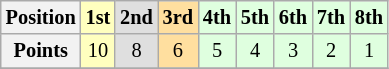<table class="wikitable sortable" style="font-size:85%">
<tr>
<th>Position</th>
<td style="background-color:#ffffbf"><strong>1st</strong></td>
<td style="background-color:#dfdfdf"><strong>2nd</strong></td>
<td style="background-color:#ffdf9f"><strong>3rd</strong></td>
<td style="background-color:#dfffdf"><strong>4th</strong></td>
<td style="background-color:#dfffdf"><strong>5th</strong></td>
<td style="background-color:#dfffdf"><strong>6th</strong></td>
<td style="background-color:#dfffdf"><strong>7th</strong></td>
<td style="background-color:#dfffdf"><strong>8th</strong></td>
</tr>
<tr>
<th>Points</th>
<td style="background-color:#ffffbf" align="center">10</td>
<td style="background-color:#dfdfdf" align="center">8</td>
<td style="background-color:#ffdf9f" align="center">6</td>
<td style="background-color:#dfffdf" align="center">5</td>
<td style="background-color:#dfffdf" align="center">4</td>
<td style="background-color:#dfffdf" align="center">3</td>
<td style="background-color:#dfffdf" align="center">2</td>
<td style="background-color:#dfffdf" align="center">1</td>
</tr>
<tr>
</tr>
</table>
